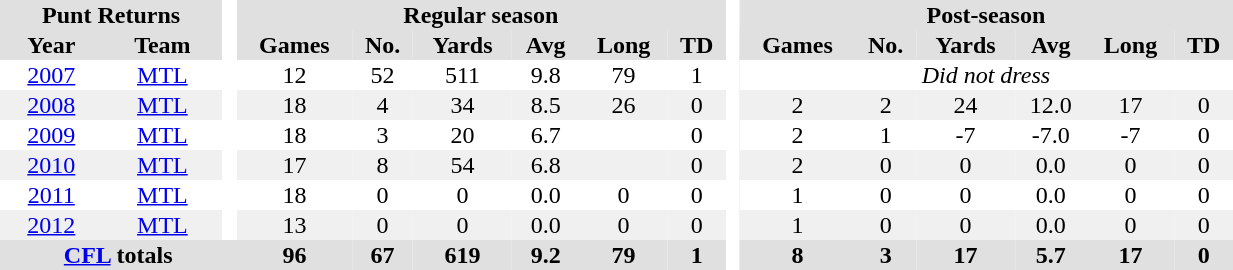<table BORDER="0" CELLPADDING="1" CELLSPACING="0" width="65%" style="text-align:center">
<tr bgcolor="#e0e0e0">
<th colspan="2">Punt Returns</th>
<th rowspan="99" bgcolor="#ffffff"> </th>
<th colspan="6">Regular season</th>
<th rowspan="99" bgcolor="#ffffff"> </th>
<th colspan="6">Post-season</th>
</tr>
<tr bgcolor="#e0e0e0">
<th>Year</th>
<th>Team</th>
<th>Games</th>
<th>No.</th>
<th>Yards</th>
<th>Avg</th>
<th>Long</th>
<th>TD</th>
<th>Games</th>
<th>No.</th>
<th>Yards</th>
<th>Avg</th>
<th>Long</th>
<th>TD</th>
</tr>
<tr ALIGN="center">
<td><a href='#'>2007</a></td>
<td><a href='#'>MTL</a></td>
<td>12</td>
<td>52</td>
<td>511</td>
<td>9.8</td>
<td>79</td>
<td>1</td>
<td colspan="6"><em>Did not dress</em></td>
</tr>
<tr ALIGN="center" bgcolor="#f0f0f0">
<td><a href='#'>2008</a></td>
<td><a href='#'>MTL</a></td>
<td>18</td>
<td>4</td>
<td>34</td>
<td>8.5</td>
<td>26</td>
<td>0</td>
<td>2</td>
<td>2</td>
<td>24</td>
<td>12.0</td>
<td>17</td>
<td>0</td>
</tr>
<tr ALIGN="center">
<td><a href='#'>2009</a></td>
<td><a href='#'>MTL</a></td>
<td>18</td>
<td>3</td>
<td>20</td>
<td>6.7</td>
<td></td>
<td>0</td>
<td>2</td>
<td>1</td>
<td>-7</td>
<td>-7.0</td>
<td>-7</td>
<td>0</td>
</tr>
<tr ALIGN="center" bgcolor="#f0f0f0">
<td><a href='#'>2010</a></td>
<td><a href='#'>MTL</a></td>
<td>17</td>
<td>8</td>
<td>54</td>
<td>6.8</td>
<td></td>
<td>0</td>
<td>2</td>
<td>0</td>
<td>0</td>
<td>0.0</td>
<td>0</td>
<td>0</td>
</tr>
<tr ALIGN="center">
<td><a href='#'>2011</a></td>
<td><a href='#'>MTL</a></td>
<td>18</td>
<td>0</td>
<td>0</td>
<td>0.0</td>
<td>0</td>
<td>0</td>
<td>1</td>
<td>0</td>
<td>0</td>
<td>0.0</td>
<td>0</td>
<td>0</td>
</tr>
<tr ALIGN="center" bgcolor="#f0f0f0">
<td><a href='#'>2012</a></td>
<td><a href='#'>MTL</a></td>
<td>13</td>
<td>0</td>
<td>0</td>
<td>0.0</td>
<td>0</td>
<td>0</td>
<td>1</td>
<td>0</td>
<td>0</td>
<td>0.0</td>
<td>0</td>
<td>0</td>
</tr>
<tr bgcolor="#e0e0e0">
<th colspan="3"><a href='#'>CFL</a> totals</th>
<th>96</th>
<th>67</th>
<th>619</th>
<th>9.2</th>
<th>79</th>
<th>1</th>
<th>8</th>
<th>3</th>
<th>17</th>
<th>5.7</th>
<th>17</th>
<th>0</th>
</tr>
</table>
